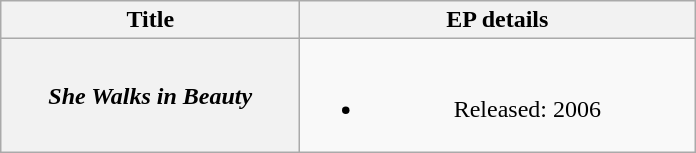<table class="wikitable plainrowheaders" style="text-align:center;" border="1">
<tr>
<th scope="col" style="width:12em;">Title</th>
<th scope="col" style="width:16em;">EP details</th>
</tr>
<tr>
<th scope="row"><em>She Walks in Beauty</em></th>
<td><br><ul><li>Released: 2006</li></ul></td>
</tr>
</table>
